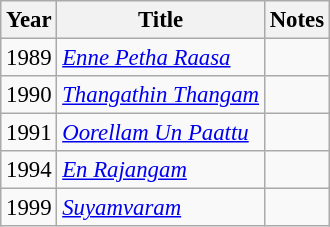<table class="wikitable" style="font-size: 95%;">
<tr>
<th>Year</th>
<th>Title</th>
<th>Notes</th>
</tr>
<tr>
<td>1989</td>
<td><em><a href='#'>Enne Petha Raasa</a></em></td>
<td></td>
</tr>
<tr>
<td>1990</td>
<td><em><a href='#'>Thangathin Thangam</a></em></td>
<td></td>
</tr>
<tr>
<td>1991</td>
<td><em><a href='#'>Oorellam Un Paattu</a></em></td>
<td></td>
</tr>
<tr>
<td>1994</td>
<td><em><a href='#'>En Rajangam</a></em></td>
<td></td>
</tr>
<tr>
<td>1999</td>
<td><em><a href='#'>Suyamvaram</a></em></td>
<td></td>
</tr>
</table>
